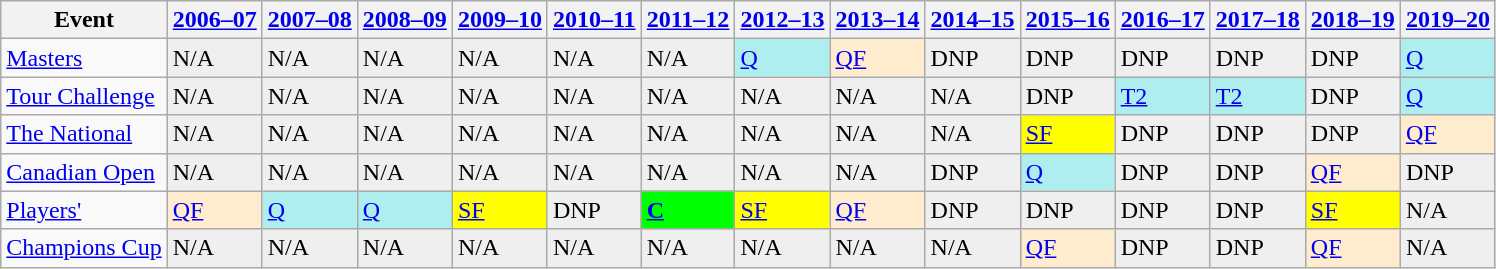<table class="wikitable" border="1">
<tr>
<th>Event</th>
<th><a href='#'>2006–07</a></th>
<th><a href='#'>2007–08</a></th>
<th><a href='#'>2008–09</a></th>
<th><a href='#'>2009–10</a></th>
<th><a href='#'>2010–11</a></th>
<th><a href='#'>2011–12</a></th>
<th><a href='#'>2012–13</a></th>
<th><a href='#'>2013–14</a></th>
<th><a href='#'>2014–15</a></th>
<th><a href='#'>2015–16</a></th>
<th><a href='#'>2016–17</a></th>
<th><a href='#'>2017–18</a></th>
<th><a href='#'>2018–19</a></th>
<th><a href='#'>2019–20</a></th>
</tr>
<tr>
<td><a href='#'>Masters</a></td>
<td style="background:#EFEFEF;">N/A</td>
<td style="background:#EFEFEF;">N/A</td>
<td style="background:#EFEFEF;">N/A</td>
<td style="background:#EFEFEF;">N/A</td>
<td style="background:#EFEFEF;">N/A</td>
<td style="background:#EFEFEF;">N/A</td>
<td style="background:#afeeee;"><a href='#'>Q</a></td>
<td style="background:#ffebcd;"><a href='#'>QF</a></td>
<td style="background:#EFEFEF;">DNP</td>
<td style="background:#EFEFEF;">DNP</td>
<td style="background:#EFEFEF;">DNP</td>
<td style="background:#EFEFEF;">DNP</td>
<td style="background:#EFEFEF;">DNP</td>
<td style="background:#afeeee;"><a href='#'>Q</a></td>
</tr>
<tr>
<td><a href='#'>Tour Challenge</a></td>
<td style="background:#EFEFEF;">N/A</td>
<td style="background:#EFEFEF;">N/A</td>
<td style="background:#EFEFEF;">N/A</td>
<td style="background:#EFEFEF;">N/A</td>
<td style="background:#EFEFEF;">N/A</td>
<td style="background:#EFEFEF;">N/A</td>
<td style="background:#EFEFEF;">N/A</td>
<td style="background:#EFEFEF;">N/A</td>
<td style="background:#EFEFEF;">N/A</td>
<td style="background:#EFEFEF;">DNP</td>
<td style="background:#afeeee;"><a href='#'>T2</a></td>
<td style="background:#afeeee;"><a href='#'>T2</a></td>
<td style="background:#EFEFEF;">DNP</td>
<td style="background:#afeeee;"><a href='#'>Q</a></td>
</tr>
<tr>
<td><a href='#'>The National</a></td>
<td style="background:#EFEFEF;">N/A</td>
<td style="background:#EFEFEF;">N/A</td>
<td style="background:#EFEFEF;">N/A</td>
<td style="background:#EFEFEF;">N/A</td>
<td style="background:#EFEFEF;">N/A</td>
<td style="background:#EFEFEF;">N/A</td>
<td style="background:#EFEFEF;">N/A</td>
<td style="background:#EFEFEF;">N/A</td>
<td style="background:#EFEFEF;">N/A</td>
<td style="background:yellow;"><a href='#'>SF</a></td>
<td style="background:#EFEFEF;">DNP</td>
<td style="background:#EFEFEF;">DNP</td>
<td style="background:#EFEFEF;">DNP</td>
<td style="background:#ffebcd;"><a href='#'>QF</a></td>
</tr>
<tr>
<td><a href='#'>Canadian Open</a></td>
<td style="background:#EFEFEF;">N/A</td>
<td style="background:#EFEFEF;">N/A</td>
<td style="background:#EFEFEF;">N/A</td>
<td style="background:#EFEFEF;">N/A</td>
<td style="background:#EFEFEF;">N/A</td>
<td style="background:#EFEFEF;">N/A</td>
<td style="background:#EFEFEF;">N/A</td>
<td style="background:#EFEFEF;">N/A</td>
<td style="background:#EFEFEF;">DNP</td>
<td style="background:#afeeee;"><a href='#'>Q</a></td>
<td style="background:#EFEFEF;">DNP</td>
<td style="background:#EFEFEF;">DNP</td>
<td style="background:#ffebcd;"><a href='#'>QF</a></td>
<td style="background:#EFEFEF;">DNP</td>
</tr>
<tr>
<td><a href='#'>Players'</a></td>
<td style="background:#ffebcd;"><a href='#'>QF</a></td>
<td style="background:#afeeee;"><a href='#'>Q</a></td>
<td style="background:#afeeee;"><a href='#'>Q</a></td>
<td style="background:yellow;"><a href='#'>SF</a></td>
<td style="background:#EFEFEF;">DNP</td>
<td style="background:#0f0;"><strong><a href='#'>C</a></strong></td>
<td style="background:yellow;"><a href='#'>SF</a></td>
<td style="background:#ffebcd;"><a href='#'>QF</a></td>
<td style="background:#EFEFEF;">DNP</td>
<td style="background:#EFEFEF;">DNP</td>
<td style="background:#EFEFEF;">DNP</td>
<td style="background:#EFEFEF;">DNP</td>
<td style="background:yellow;"><a href='#'>SF</a></td>
<td style="background:#EFEFEF;">N/A</td>
</tr>
<tr>
<td><a href='#'>Champions Cup</a></td>
<td style="background:#EFEFEF;">N/A</td>
<td style="background:#EFEFEF;">N/A</td>
<td style="background:#EFEFEF;">N/A</td>
<td style="background:#EFEFEF;">N/A</td>
<td style="background:#EFEFEF;">N/A</td>
<td style="background:#EFEFEF;">N/A</td>
<td style="background:#EFEFEF;">N/A</td>
<td style="background:#EFEFEF;">N/A</td>
<td style="background:#EFEFEF;">N/A</td>
<td style="background:#ffebcd;"><a href='#'>QF</a></td>
<td style="background:#EFEFEF;">DNP</td>
<td style="background:#EFEFEF;">DNP</td>
<td style="background:#ffebcd;"><a href='#'>QF</a></td>
<td style="background:#EFEFEF;">N/A</td>
</tr>
</table>
